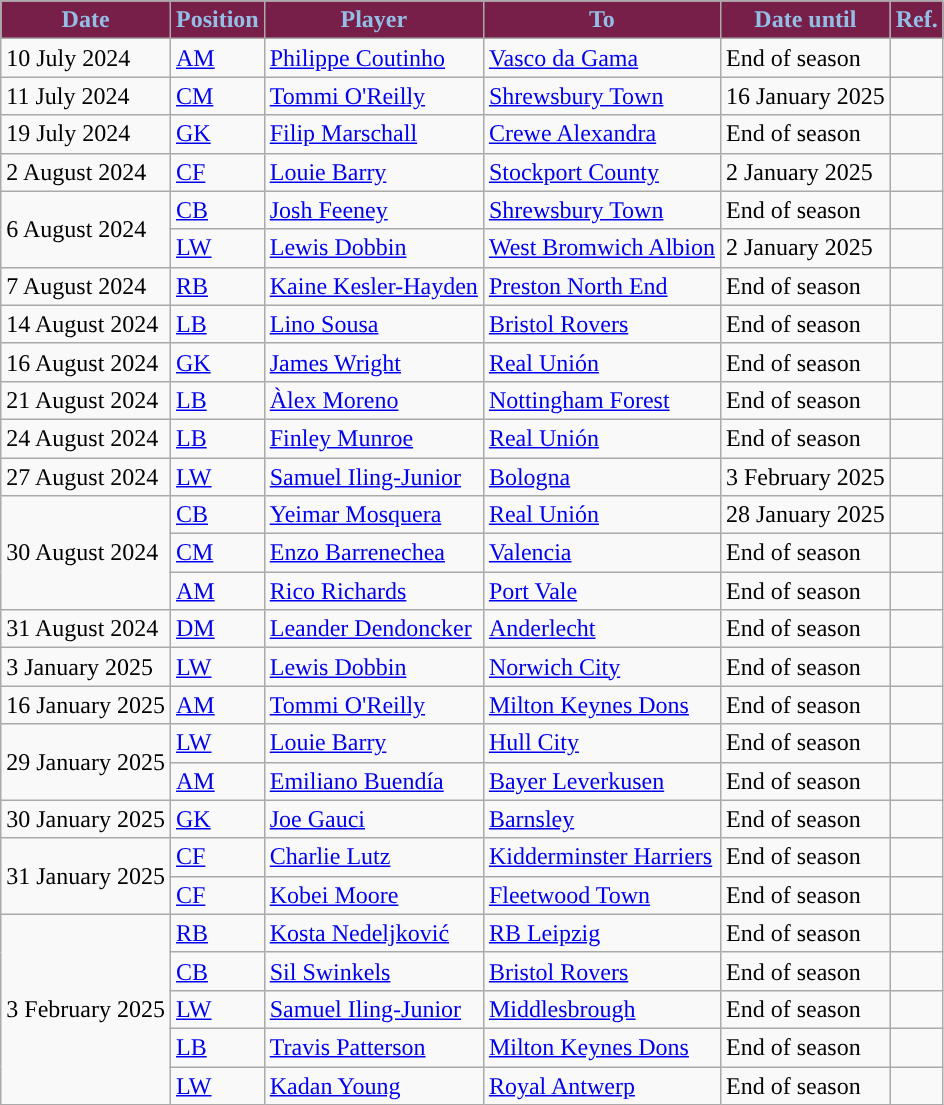<table class="wikitable plainrowheaders sortable">
<tr>
<th style="background:#771F48; color:#94BEE5; ">Date</th>
<th style="background:#771F48; color:#94BEE5; ">Position</th>
<th style="background:#771F48; color:#94BEE5; ">Player</th>
<th style="background:#771F48; color:#94BEE5; ">To</th>
<th style="background:#771F48; color:#94BEE5; ">Date until</th>
<th style="background:#771F48; color:#94BEE5; ">Ref.</th>
</tr>
<tr>
<td>10 July 2024</td>
<td><a href='#'>AM</a></td>
<td> <a href='#'>Philippe Coutinho</a></td>
<td> <a href='#'>Vasco da Gama</a></td>
<td>End of season</td>
<td></td>
</tr>
<tr>
<td>11 July 2024</td>
<td><a href='#'>CM</a></td>
<td> <a href='#'>Tommi O'Reilly</a></td>
<td> <a href='#'>Shrewsbury Town</a></td>
<td>16 January 2025</td>
<td></td>
</tr>
<tr>
<td>19 July 2024</td>
<td><a href='#'>GK</a></td>
<td> <a href='#'>Filip Marschall</a></td>
<td> <a href='#'>Crewe Alexandra</a></td>
<td>End of season</td>
<td></td>
</tr>
<tr>
<td>2 August 2024</td>
<td><a href='#'>CF</a></td>
<td> <a href='#'>Louie Barry</a></td>
<td> <a href='#'>Stockport County</a></td>
<td>2 January 2025</td>
<td></td>
</tr>
<tr>
<td rowspan="2">6 August 2024</td>
<td><a href='#'>CB</a></td>
<td> <a href='#'>Josh Feeney</a></td>
<td> <a href='#'>Shrewsbury Town</a></td>
<td>End of season</td>
<td></td>
</tr>
<tr>
<td><a href='#'>LW</a></td>
<td> <a href='#'>Lewis Dobbin</a></td>
<td> <a href='#'>West Bromwich Albion</a></td>
<td>2 January 2025</td>
<td></td>
</tr>
<tr>
<td>7 August 2024</td>
<td><a href='#'>RB</a></td>
<td> <a href='#'>Kaine Kesler-Hayden</a></td>
<td> <a href='#'>Preston North End</a></td>
<td>End of season</td>
<td></td>
</tr>
<tr>
<td>14 August 2024</td>
<td><a href='#'>LB</a></td>
<td> <a href='#'>Lino Sousa</a></td>
<td> <a href='#'>Bristol Rovers</a></td>
<td>End of season</td>
<td></td>
</tr>
<tr>
<td>16 August 2024</td>
<td><a href='#'>GK</a></td>
<td> <a href='#'>James Wright</a></td>
<td> <a href='#'>Real Unión</a></td>
<td>End of season</td>
<td></td>
</tr>
<tr>
<td>21 August 2024</td>
<td><a href='#'>LB</a></td>
<td> <a href='#'>Àlex Moreno</a></td>
<td> <a href='#'>Nottingham Forest</a></td>
<td>End of season</td>
<td></td>
</tr>
<tr>
<td>24 August 2024</td>
<td><a href='#'>LB</a></td>
<td> <a href='#'>Finley Munroe</a></td>
<td> <a href='#'>Real Unión</a></td>
<td>End of season</td>
<td></td>
</tr>
<tr>
<td>27 August 2024</td>
<td><a href='#'>LW</a></td>
<td> <a href='#'>Samuel Iling-Junior</a></td>
<td> <a href='#'>Bologna</a></td>
<td>3 February 2025</td>
<td></td>
</tr>
<tr>
<td rowspan="3">30 August 2024</td>
<td><a href='#'>CB</a></td>
<td> <a href='#'>Yeimar Mosquera</a></td>
<td> <a href='#'>Real Unión</a></td>
<td>28 January 2025</td>
<td></td>
</tr>
<tr>
<td><a href='#'>CM</a></td>
<td> <a href='#'>Enzo Barrenechea</a></td>
<td> <a href='#'>Valencia</a></td>
<td>End of season</td>
<td></td>
</tr>
<tr>
<td><a href='#'>AM</a></td>
<td> <a href='#'>Rico Richards</a></td>
<td> <a href='#'>Port Vale</a></td>
<td>End of season</td>
<td></td>
</tr>
<tr>
<td>31 August 2024</td>
<td><a href='#'>DM</a></td>
<td> <a href='#'>Leander Dendoncker</a></td>
<td> <a href='#'>Anderlecht</a></td>
<td>End of season</td>
<td></td>
</tr>
<tr>
<td>3 January 2025</td>
<td><a href='#'>LW</a></td>
<td> <a href='#'>Lewis Dobbin</a></td>
<td> <a href='#'>Norwich City</a></td>
<td>End of season</td>
<td></td>
</tr>
<tr>
<td>16 January 2025</td>
<td><a href='#'>AM</a></td>
<td> <a href='#'>Tommi O'Reilly</a></td>
<td> <a href='#'>Milton Keynes Dons</a></td>
<td>End of season</td>
<td></td>
</tr>
<tr>
<td rowspan="2">29 January 2025</td>
<td><a href='#'>LW</a></td>
<td> <a href='#'>Louie Barry</a></td>
<td> <a href='#'>Hull City</a></td>
<td>End of season</td>
<td></td>
</tr>
<tr>
<td><a href='#'>AM</a></td>
<td> <a href='#'>Emiliano Buendía</a></td>
<td> <a href='#'>Bayer Leverkusen</a></td>
<td>End of season</td>
<td></td>
</tr>
<tr>
<td>30 January 2025</td>
<td><a href='#'>GK</a></td>
<td> <a href='#'>Joe Gauci</a></td>
<td> <a href='#'>Barnsley</a></td>
<td>End of season</td>
<td></td>
</tr>
<tr>
<td rowspan="2">31 January 2025</td>
<td><a href='#'>CF</a></td>
<td> <a href='#'>Charlie Lutz</a></td>
<td> <a href='#'>Kidderminster Harriers</a></td>
<td>End of season</td>
<td></td>
</tr>
<tr>
<td><a href='#'>CF</a></td>
<td> <a href='#'>Kobei Moore</a></td>
<td> <a href='#'>Fleetwood Town</a></td>
<td>End of season</td>
<td></td>
</tr>
<tr>
<td rowspan="5">3 February 2025</td>
<td><a href='#'>RB</a></td>
<td> <a href='#'>Kosta Nedeljković</a></td>
<td> <a href='#'>RB Leipzig</a></td>
<td>End of season</td>
<td></td>
</tr>
<tr>
<td><a href='#'>CB</a></td>
<td> <a href='#'>Sil Swinkels</a></td>
<td> <a href='#'>Bristol Rovers</a></td>
<td>End of season</td>
<td></td>
</tr>
<tr>
<td><a href='#'>LW</a></td>
<td> <a href='#'>Samuel Iling-Junior</a></td>
<td> <a href='#'>Middlesbrough</a></td>
<td>End of season</td>
<td></td>
</tr>
<tr>
<td><a href='#'>LB</a></td>
<td> <a href='#'>Travis Patterson</a></td>
<td> <a href='#'>Milton Keynes Dons</a></td>
<td>End of season</td>
<td></td>
</tr>
<tr>
<td><a href='#'>LW</a></td>
<td> <a href='#'>Kadan Young</a></td>
<td> <a href='#'>Royal Antwerp</a></td>
<td>End of season</td>
<td></td>
</tr>
</table>
